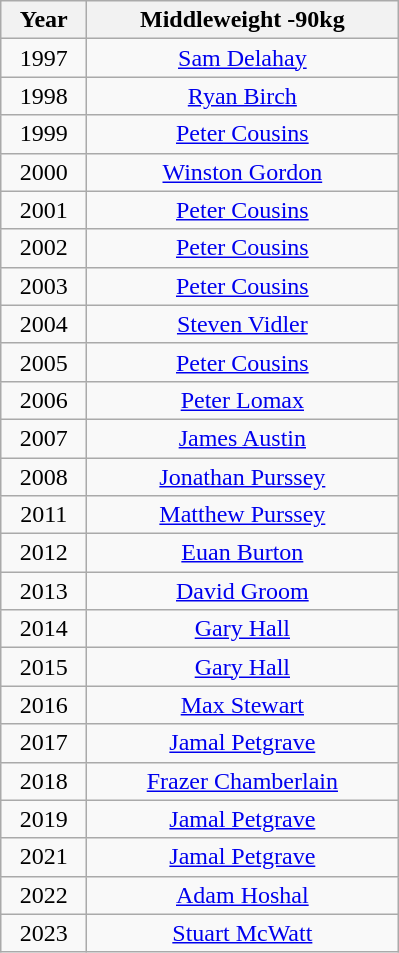<table class="wikitable" style="text-align:center">
<tr>
<th width=50>Year</th>
<th width=200>Middleweight -90kg</th>
</tr>
<tr>
<td>1997</td>
<td><a href='#'>Sam Delahay</a></td>
</tr>
<tr>
<td>1998</td>
<td><a href='#'>Ryan Birch</a></td>
</tr>
<tr>
<td>1999</td>
<td><a href='#'>Peter Cousins</a></td>
</tr>
<tr>
<td>2000</td>
<td><a href='#'>Winston Gordon</a></td>
</tr>
<tr>
<td>2001</td>
<td><a href='#'>Peter Cousins</a></td>
</tr>
<tr>
<td>2002</td>
<td><a href='#'>Peter Cousins</a></td>
</tr>
<tr>
<td>2003</td>
<td><a href='#'>Peter Cousins</a></td>
</tr>
<tr>
<td>2004</td>
<td><a href='#'>Steven Vidler</a></td>
</tr>
<tr>
<td>2005</td>
<td><a href='#'>Peter Cousins</a></td>
</tr>
<tr>
<td>2006</td>
<td><a href='#'>Peter Lomax</a></td>
</tr>
<tr>
<td>2007</td>
<td><a href='#'>James Austin</a></td>
</tr>
<tr>
<td>2008</td>
<td><a href='#'>Jonathan Purssey</a></td>
</tr>
<tr>
<td>2011</td>
<td><a href='#'>Matthew Purssey</a></td>
</tr>
<tr>
<td>2012</td>
<td><a href='#'>Euan Burton</a></td>
</tr>
<tr>
<td>2013</td>
<td><a href='#'>David Groom</a></td>
</tr>
<tr>
<td>2014</td>
<td><a href='#'>Gary Hall</a></td>
</tr>
<tr>
<td>2015</td>
<td><a href='#'>Gary Hall</a></td>
</tr>
<tr>
<td>2016</td>
<td><a href='#'>Max Stewart</a></td>
</tr>
<tr>
<td>2017</td>
<td><a href='#'>Jamal Petgrave</a></td>
</tr>
<tr>
<td>2018</td>
<td><a href='#'>Frazer Chamberlain</a></td>
</tr>
<tr>
<td>2019</td>
<td><a href='#'>Jamal Petgrave</a></td>
</tr>
<tr>
<td>2021</td>
<td><a href='#'>Jamal Petgrave</a></td>
</tr>
<tr>
<td>2022</td>
<td><a href='#'>Adam Hoshal</a></td>
</tr>
<tr>
<td>2023</td>
<td><a href='#'>Stuart McWatt</a></td>
</tr>
</table>
